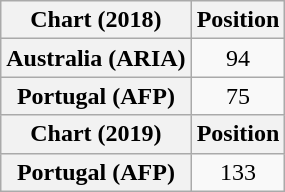<table class="wikitable sortable plainrowheaders" style="text-align:center">
<tr>
<th>Chart (2018)</th>
<th>Position</th>
</tr>
<tr>
<th scope="row">Australia (ARIA)</th>
<td>94</td>
</tr>
<tr>
<th scope="row">Portugal (AFP)</th>
<td>75</td>
</tr>
<tr>
<th>Chart (2019)</th>
<th>Position</th>
</tr>
<tr>
<th scope="row">Portugal (AFP)</th>
<td>133</td>
</tr>
</table>
